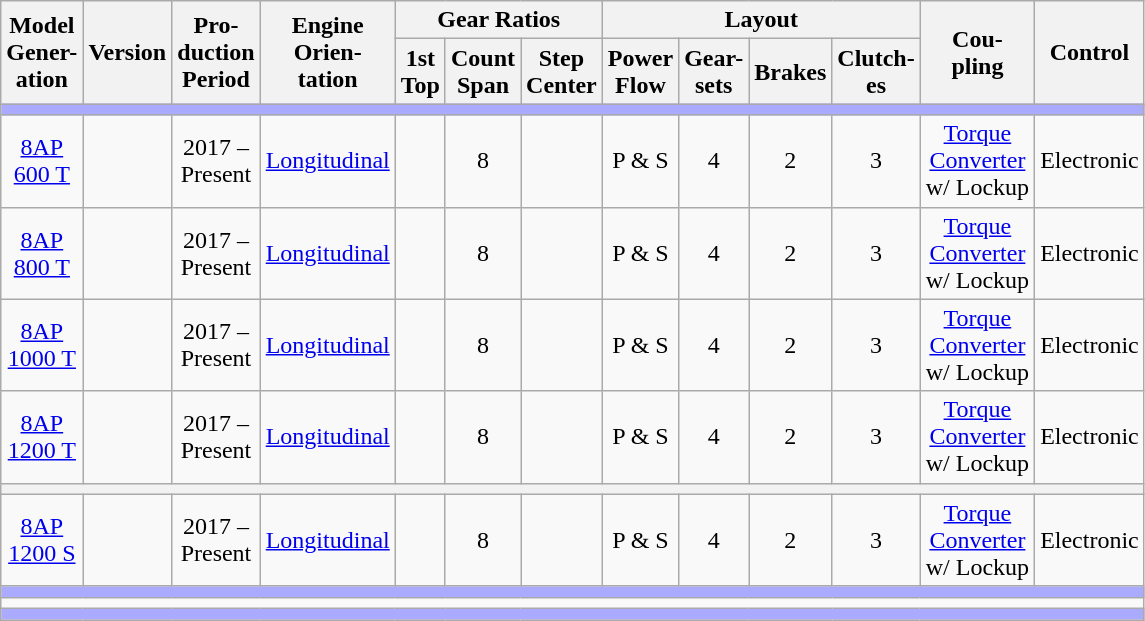<table class="sortable wikitable collapsible" style="text-align:center">
<tr>
<th rowspan=2>Model<br>Gener-<br>ation</th>
<th rowspan=2>Version</th>
<th rowspan=2>Pro-<br>duction<br>Period</th>
<th rowspan=2>Engine<br>Orien-<br>tation</th>
<th colspan=3>Gear Ratios</th>
<th colspan=4>Layout</th>
<th rowspan=2>Cou-<br>pling</th>
<th rowspan=2>Control</th>
</tr>
<tr>
<th>1st<br>Top</th>
<th>Count<br>Span</th>
<th>Step<br>Center</th>
<th>Power<br>Flow</th>
<th>Gear-<br>sets</th>
<th>Brakes</th>
<th>Clutch-<br>es</th>
</tr>
<tr>
<td colspan=13 style="background:#AAF;"></td>
</tr>
<tr>
<td><a href='#'>8AP<br>600 T</a></td>
<td></td>
<td>2017 –<br>Present</td>
<td><a href='#'>Longitudinal</a></td>
<td><br></td>
<td>8<br></td>
<td><br></td>
<td>P & S</td>
<td>4</td>
<td>2</td>
<td>3</td>
<td><a href='#'>Torque<br>Converter</a><br>w/ Lockup</td>
<td>Electronic</td>
</tr>
<tr>
<td><a href='#'>8AP<br>800 T</a></td>
<td></td>
<td>2017 –<br>Present</td>
<td><a href='#'>Longitudinal</a></td>
<td><br></td>
<td>8<br></td>
<td><br></td>
<td>P & S</td>
<td>4</td>
<td>2</td>
<td>3</td>
<td><a href='#'>Torque<br>Converter</a><br>w/ Lockup</td>
<td>Electronic</td>
</tr>
<tr>
<td><a href='#'>8AP<br>1000 T</a></td>
<td></td>
<td>2017 –<br>Present</td>
<td><a href='#'>Longitudinal</a></td>
<td><br></td>
<td>8<br></td>
<td><br></td>
<td>P & S</td>
<td>4</td>
<td>2</td>
<td>3</td>
<td><a href='#'>Torque<br>Converter</a><br>w/ Lockup</td>
<td>Electronic</td>
</tr>
<tr>
<td><a href='#'>8AP<br>1200 T</a></td>
<td></td>
<td>2017 –<br>Present</td>
<td><a href='#'>Longitudinal</a></td>
<td><br></td>
<td>8<br></td>
<td><br></td>
<td>P & S</td>
<td>4</td>
<td>2</td>
<td>3</td>
<td><a href='#'>Torque<br>Converter</a><br>w/ Lockup</td>
<td>Electronic</td>
</tr>
<tr>
<th colspan=13></th>
</tr>
<tr>
<td><a href='#'>8AP<br>1200 S</a></td>
<td></td>
<td>2017 –<br>Present</td>
<td><a href='#'>Longitudinal</a></td>
<td><br></td>
<td>8<br></td>
<td><br></td>
<td>P & S</td>
<td>4</td>
<td>2</td>
<td>3</td>
<td><a href='#'>Torque<br>Converter</a><br>w/ Lockup</td>
<td>Electronic</td>
</tr>
<tr>
<td colspan=13 style="background:#AAF;"></td>
</tr>
<tr>
<td colspan=13></td>
</tr>
<tr>
<td colspan=13 style="background:#AAF;"></td>
</tr>
</table>
